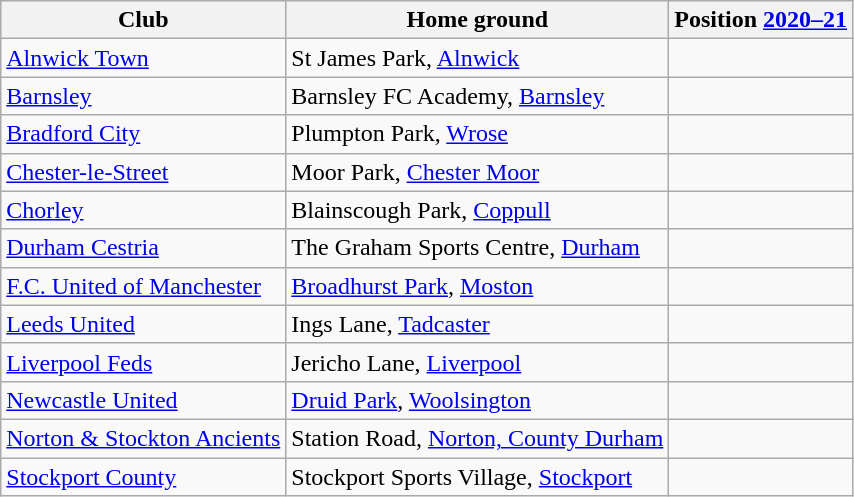<table class="wikitable sortable" style="text-align:center;">
<tr>
<th>Club</th>
<th>Home ground</th>
<th>Position <a href='#'>2020–21</a></th>
</tr>
<tr>
<td style="text-align:left;"><a href='#'>Alnwick Town</a></td>
<td style="text-align:left;">St James Park, <a href='#'>Alnwick</a></td>
<td></td>
</tr>
<tr>
<td style="text-align:left;"><a href='#'>Barnsley</a></td>
<td style="text-align:left;">Barnsley FC Academy, <a href='#'>Barnsley</a></td>
<td></td>
</tr>
<tr>
<td style="text-align:left;"><a href='#'>Bradford City</a></td>
<td style="text-align:left;">Plumpton Park, <a href='#'>Wrose</a></td>
<td></td>
</tr>
<tr>
<td style="text-align:left;"><a href='#'>Chester-le-Street</a></td>
<td style="text-align:left;">Moor Park, <a href='#'>Chester Moor</a></td>
<td></td>
</tr>
<tr>
<td style="text-align:left;"><a href='#'>Chorley</a></td>
<td style="text-align:left;">Blainscough Park, <a href='#'>Coppull</a></td>
<td></td>
</tr>
<tr>
<td style="text-align:left;"><a href='#'>Durham Cestria</a></td>
<td style="text-align:left;">The Graham Sports Centre, <a href='#'>Durham</a></td>
<td></td>
</tr>
<tr>
<td style="text-align:left;"><a href='#'>F.C. United of Manchester</a></td>
<td style="text-align:left;"><a href='#'>Broadhurst Park</a>, <a href='#'>Moston</a></td>
<td></td>
</tr>
<tr>
<td style="text-align:left;"><a href='#'>Leeds United</a></td>
<td style="text-align:left;">Ings Lane, <a href='#'>Tadcaster</a></td>
<td></td>
</tr>
<tr>
<td style="text-align:left;"><a href='#'>Liverpool Feds</a></td>
<td style="text-align:left;">Jericho Lane, <a href='#'>Liverpool</a></td>
<td></td>
</tr>
<tr>
<td style="text-align:left;"><a href='#'>Newcastle United</a></td>
<td style="text-align:left;"><a href='#'>Druid Park</a>, <a href='#'>Woolsington</a></td>
<td></td>
</tr>
<tr>
<td style="text-align:left;"><a href='#'>Norton & Stockton Ancients</a></td>
<td style="text-align:left;">Station Road, <a href='#'>Norton, County Durham</a></td>
<td></td>
</tr>
<tr>
<td style="text-align:left;"><a href='#'>Stockport County</a></td>
<td style="text-align:left;">Stockport Sports Village, <a href='#'>Stockport</a></td>
<td></td>
</tr>
</table>
